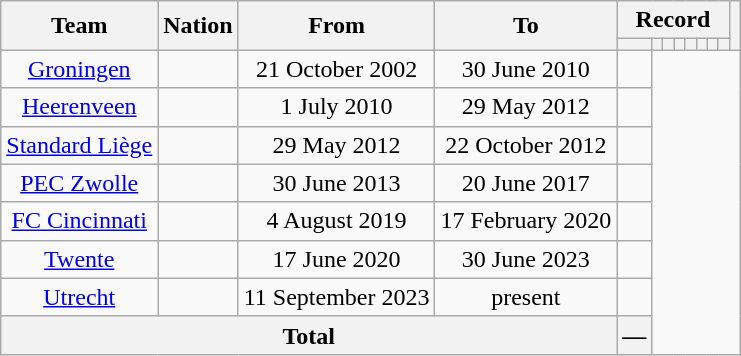<table class="wikitable" style="text-align: center;">
<tr>
<th rowspan="2">Team</th>
<th rowspan="2">Nation</th>
<th rowspan="2">From</th>
<th rowspan="2">To</th>
<th colspan="8">Record</th>
<th rowspan=2></th>
</tr>
<tr>
<th></th>
<th></th>
<th></th>
<th></th>
<th></th>
<th></th>
<th></th>
<th></th>
</tr>
<tr>
<td align=center><a href='#'>Groningen</a></td>
<td></td>
<td align=center>21 October 2002</td>
<td align=center>30 June 2010<br></td>
<td></td>
</tr>
<tr>
<td align=center><a href='#'>Heerenveen</a></td>
<td></td>
<td align=center>1 July 2010</td>
<td align=center>29 May 2012<br></td>
<td></td>
</tr>
<tr>
<td align=center><a href='#'>Standard Liège</a></td>
<td></td>
<td align=center>29 May 2012</td>
<td align=center>22 October 2012<br></td>
<td></td>
</tr>
<tr>
<td align=center><a href='#'>PEC Zwolle</a></td>
<td></td>
<td align=center>30 June 2013</td>
<td align=center>20 June 2017<br></td>
<td></td>
</tr>
<tr>
<td align=center><a href='#'>FC Cincinnati</a></td>
<td></td>
<td align=center>4 August 2019</td>
<td align=center>17 February 2020<br></td>
<td></td>
</tr>
<tr>
<td align=center><a href='#'>Twente</a></td>
<td></td>
<td align=center>17 June 2020</td>
<td align=center>30 June 2023<br></td>
<td></td>
</tr>
<tr>
<td align=center><a href='#'>Utrecht</a></td>
<td></td>
<td align=center>11 September 2023</td>
<td align=center>present<br></td>
<td></td>
</tr>
<tr>
<th colspan="4">Total<br></th>
<th>—</th>
</tr>
</table>
